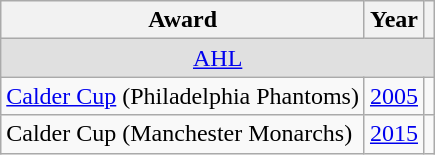<table class="wikitable">
<tr>
<th>Award</th>
<th>Year</th>
<th></th>
</tr>
<tr ALIGN="center" bgcolor="#e0e0e0">
<td colspan="3"><a href='#'>AHL</a></td>
</tr>
<tr>
<td><a href='#'>Calder Cup</a> (Philadelphia Phantoms)</td>
<td><a href='#'>2005</a></td>
<td></td>
</tr>
<tr>
<td>Calder Cup (Manchester Monarchs)</td>
<td><a href='#'>2015</a></td>
<td></td>
</tr>
</table>
